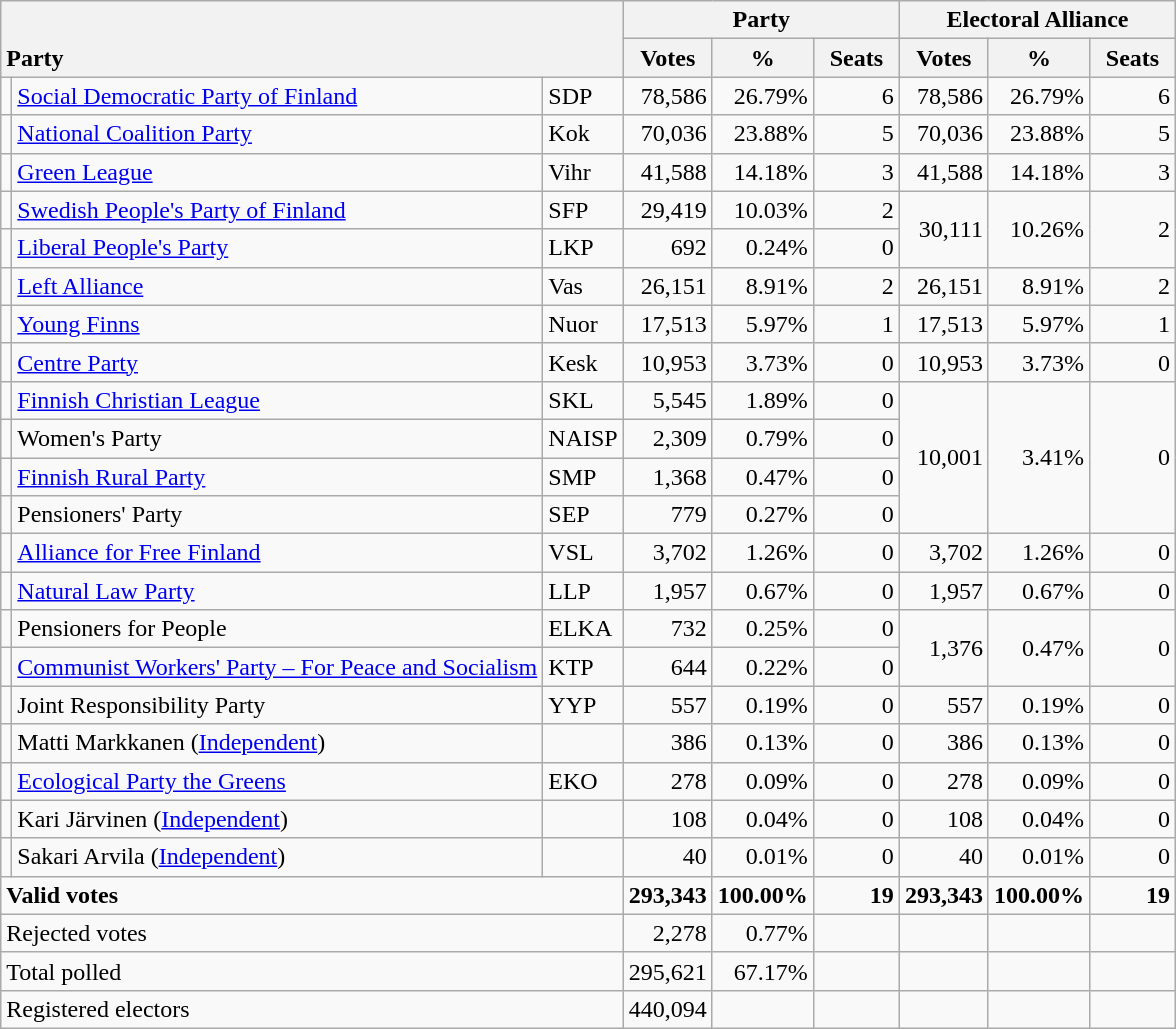<table class="wikitable" border="1" style="text-align:right;">
<tr>
<th style="text-align:left;" valign=bottom rowspan=2 colspan=3>Party</th>
<th colspan=3>Party</th>
<th colspan=3>Electoral Alliance</th>
</tr>
<tr>
<th align=center valign=bottom width="50">Votes</th>
<th align=center valign=bottom width="50">%</th>
<th align=center valign=bottom width="50">Seats</th>
<th align=center valign=bottom width="50">Votes</th>
<th align=center valign=bottom width="50">%</th>
<th align=center valign=bottom width="50">Seats</th>
</tr>
<tr>
<td></td>
<td align=left style="white-space: nowrap;"><a href='#'>Social Democratic Party of Finland</a></td>
<td align=left>SDP</td>
<td>78,586</td>
<td>26.79%</td>
<td>6</td>
<td>78,586</td>
<td>26.79%</td>
<td>6</td>
</tr>
<tr>
<td></td>
<td align=left><a href='#'>National Coalition Party</a></td>
<td align=left>Kok</td>
<td>70,036</td>
<td>23.88%</td>
<td>5</td>
<td>70,036</td>
<td>23.88%</td>
<td>5</td>
</tr>
<tr>
<td></td>
<td align=left><a href='#'>Green League</a></td>
<td align=left>Vihr</td>
<td>41,588</td>
<td>14.18%</td>
<td>3</td>
<td>41,588</td>
<td>14.18%</td>
<td>3</td>
</tr>
<tr>
<td></td>
<td align=left><a href='#'>Swedish People's Party of Finland</a></td>
<td align=left>SFP</td>
<td>29,419</td>
<td>10.03%</td>
<td>2</td>
<td rowspan=2>30,111</td>
<td rowspan=2>10.26%</td>
<td rowspan=2>2</td>
</tr>
<tr>
<td></td>
<td align=left><a href='#'>Liberal People's Party</a></td>
<td align=left>LKP</td>
<td>692</td>
<td>0.24%</td>
<td>0</td>
</tr>
<tr>
<td></td>
<td align=left><a href='#'>Left Alliance</a></td>
<td align=left>Vas</td>
<td>26,151</td>
<td>8.91%</td>
<td>2</td>
<td>26,151</td>
<td>8.91%</td>
<td>2</td>
</tr>
<tr>
<td></td>
<td align=left><a href='#'>Young Finns</a></td>
<td align=left>Nuor</td>
<td>17,513</td>
<td>5.97%</td>
<td>1</td>
<td>17,513</td>
<td>5.97%</td>
<td>1</td>
</tr>
<tr>
<td></td>
<td align=left><a href='#'>Centre Party</a></td>
<td align=left>Kesk</td>
<td>10,953</td>
<td>3.73%</td>
<td>0</td>
<td>10,953</td>
<td>3.73%</td>
<td>0</td>
</tr>
<tr>
<td></td>
<td align=left><a href='#'>Finnish Christian League</a></td>
<td align=left>SKL</td>
<td>5,545</td>
<td>1.89%</td>
<td>0</td>
<td rowspan=4>10,001</td>
<td rowspan=4>3.41%</td>
<td rowspan=4>0</td>
</tr>
<tr>
<td></td>
<td align=left>Women's Party</td>
<td align=left>NAISP</td>
<td>2,309</td>
<td>0.79%</td>
<td>0</td>
</tr>
<tr>
<td></td>
<td align=left><a href='#'>Finnish Rural Party</a></td>
<td align=left>SMP</td>
<td>1,368</td>
<td>0.47%</td>
<td>0</td>
</tr>
<tr>
<td></td>
<td align=left>Pensioners' Party</td>
<td align=left>SEP</td>
<td>779</td>
<td>0.27%</td>
<td>0</td>
</tr>
<tr>
<td></td>
<td align=left><a href='#'>Alliance for Free Finland</a></td>
<td align=left>VSL</td>
<td>3,702</td>
<td>1.26%</td>
<td>0</td>
<td>3,702</td>
<td>1.26%</td>
<td>0</td>
</tr>
<tr>
<td></td>
<td align=left><a href='#'>Natural Law Party</a></td>
<td align=left>LLP</td>
<td>1,957</td>
<td>0.67%</td>
<td>0</td>
<td>1,957</td>
<td>0.67%</td>
<td>0</td>
</tr>
<tr>
<td></td>
<td align=left>Pensioners for People</td>
<td align=left>ELKA</td>
<td>732</td>
<td>0.25%</td>
<td>0</td>
<td rowspan=2>1,376</td>
<td rowspan=2>0.47%</td>
<td rowspan=2>0</td>
</tr>
<tr>
<td></td>
<td align=left><a href='#'>Communist Workers' Party – For Peace and Socialism</a></td>
<td align=left>KTP</td>
<td>644</td>
<td>0.22%</td>
<td>0</td>
</tr>
<tr>
<td></td>
<td align=left>Joint Responsibility Party</td>
<td align=left>YYP</td>
<td>557</td>
<td>0.19%</td>
<td>0</td>
<td>557</td>
<td>0.19%</td>
<td>0</td>
</tr>
<tr>
<td></td>
<td align=left>Matti Markkanen  (<a href='#'>Independent</a>)</td>
<td align=left></td>
<td>386</td>
<td>0.13%</td>
<td>0</td>
<td>386</td>
<td>0.13%</td>
<td>0</td>
</tr>
<tr>
<td></td>
<td align=left><a href='#'>Ecological Party the Greens</a></td>
<td align=left>EKO</td>
<td>278</td>
<td>0.09%</td>
<td>0</td>
<td>278</td>
<td>0.09%</td>
<td>0</td>
</tr>
<tr>
<td></td>
<td align=left>Kari Järvinen (<a href='#'>Independent</a>)</td>
<td align=left></td>
<td>108</td>
<td>0.04%</td>
<td>0</td>
<td>108</td>
<td>0.04%</td>
<td>0</td>
</tr>
<tr>
<td></td>
<td align=left>Sakari Arvila (<a href='#'>Independent</a>)</td>
<td align=left></td>
<td>40</td>
<td>0.01%</td>
<td>0</td>
<td>40</td>
<td>0.01%</td>
<td>0</td>
</tr>
<tr style="font-weight:bold">
<td align=left colspan=3>Valid votes</td>
<td>293,343</td>
<td>100.00%</td>
<td>19</td>
<td>293,343</td>
<td>100.00%</td>
<td>19</td>
</tr>
<tr>
<td align=left colspan=3>Rejected votes</td>
<td>2,278</td>
<td>0.77%</td>
<td></td>
<td></td>
<td></td>
<td></td>
</tr>
<tr>
<td align=left colspan=3>Total polled</td>
<td>295,621</td>
<td>67.17%</td>
<td></td>
<td></td>
<td></td>
<td></td>
</tr>
<tr>
<td align=left colspan=3>Registered electors</td>
<td>440,094</td>
<td></td>
<td></td>
<td></td>
<td></td>
<td></td>
</tr>
</table>
